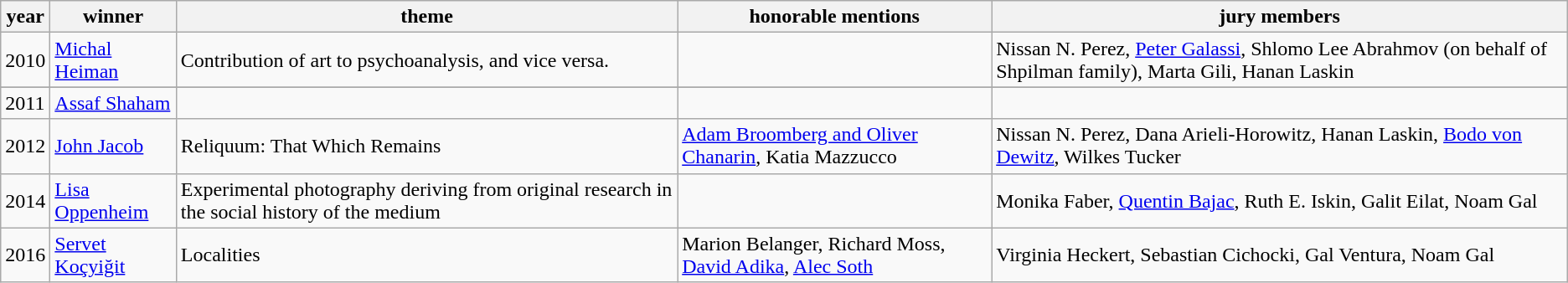<table class="wikitable">
<tr>
<th>year</th>
<th>winner</th>
<th>theme</th>
<th>honorable mentions</th>
<th>jury members</th>
</tr>
<tr>
<td>2010</td>
<td><a href='#'>Michal Heiman</a></td>
<td>Contribution of art to psychoanalysis, and vice versa.</td>
<td></td>
<td>Nissan N. Perez, <a href='#'>Peter Galassi</a>, Shlomo Lee Abrahmov (on behalf of Shpilman family), Marta Gili, Hanan Laskin</td>
</tr>
<tr>
</tr>
<tr>
<td>2011</td>
<td><a href='#'>Assaf Shaham</a></td>
<td></td>
<td></td>
<td></td>
</tr>
<tr>
<td>2012</td>
<td><a href='#'>John Jacob</a></td>
<td>Reliquum: That Which Remains</td>
<td><a href='#'>Adam Broomberg and Oliver Chanarin</a>, Katia Mazzucco</td>
<td>Nissan N. Perez, Dana Arieli-Horowitz, Hanan Laskin, <a href='#'>Bodo von Dewitz</a>, Wilkes Tucker</td>
</tr>
<tr>
<td>2014</td>
<td><a href='#'>Lisa Oppenheim</a></td>
<td>Experimental photography deriving from original research in the social history of the medium</td>
<td></td>
<td>Monika Faber, <a href='#'>Quentin Bajac</a>, Ruth E. Iskin, Galit Eilat, Noam Gal</td>
</tr>
<tr>
<td>2016</td>
<td><a href='#'>Servet Koçyiğit</a></td>
<td>Localities</td>
<td>Marion Belanger, Richard Moss, <a href='#'>David Adika</a>, <a href='#'>Alec Soth</a></td>
<td>Virginia Heckert, Sebastian Cichocki, Gal Ventura, Noam Gal</td>
</tr>
</table>
